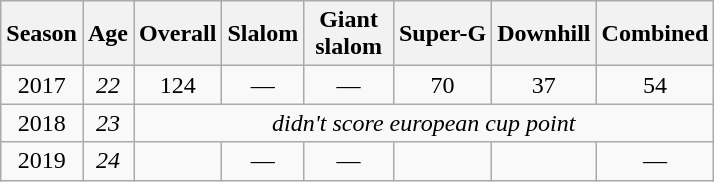<table class=wikitable style="text-align:center">
<tr>
<th>Season</th>
<th>Age</th>
<th>Overall</th>
<th>Slalom</th>
<th>Giant<br> slalom </th>
<th>Super-G</th>
<th>Downhill</th>
<th>Combined</th>
</tr>
<tr>
<td>2017</td>
<td><em>22</em></td>
<td>124</td>
<td>—</td>
<td>—</td>
<td>70</td>
<td>37</td>
<td>54</td>
</tr>
<tr>
<td>2018</td>
<td><em>23</em></td>
<td colspan=6><em>didn't score european cup point</em></td>
</tr>
<tr>
<td>2019</td>
<td><em>24</em></td>
<td></td>
<td>—</td>
<td>—</td>
<td></td>
<td></td>
<td>—</td>
</tr>
</table>
